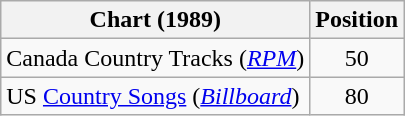<table class="wikitable sortable">
<tr>
<th scope="col">Chart (1989)</th>
<th scope="col">Position</th>
</tr>
<tr>
<td>Canada Country Tracks (<em><a href='#'>RPM</a></em>)</td>
<td align="center">50</td>
</tr>
<tr>
<td>US <a href='#'>Country Songs</a> (<em><a href='#'>Billboard</a></em>)</td>
<td align="center">80</td>
</tr>
</table>
